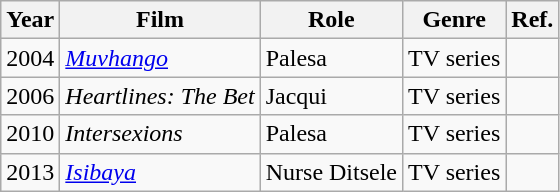<table class="wikitable">
<tr>
<th>Year</th>
<th>Film</th>
<th>Role</th>
<th>Genre</th>
<th>Ref.</th>
</tr>
<tr>
<td>2004</td>
<td><em><a href='#'>Muvhango</a></em></td>
<td>Palesa</td>
<td>TV series</td>
<td></td>
</tr>
<tr>
<td>2006</td>
<td><em>Heartlines: The Bet</em></td>
<td>Jacqui</td>
<td>TV series</td>
<td></td>
</tr>
<tr>
<td>2010</td>
<td><em>Intersexions</em></td>
<td>Palesa</td>
<td>TV series</td>
<td></td>
</tr>
<tr>
<td>2013</td>
<td><em><a href='#'>Isibaya</a></em></td>
<td>Nurse Ditsele</td>
<td>TV series</td>
<td></td>
</tr>
</table>
